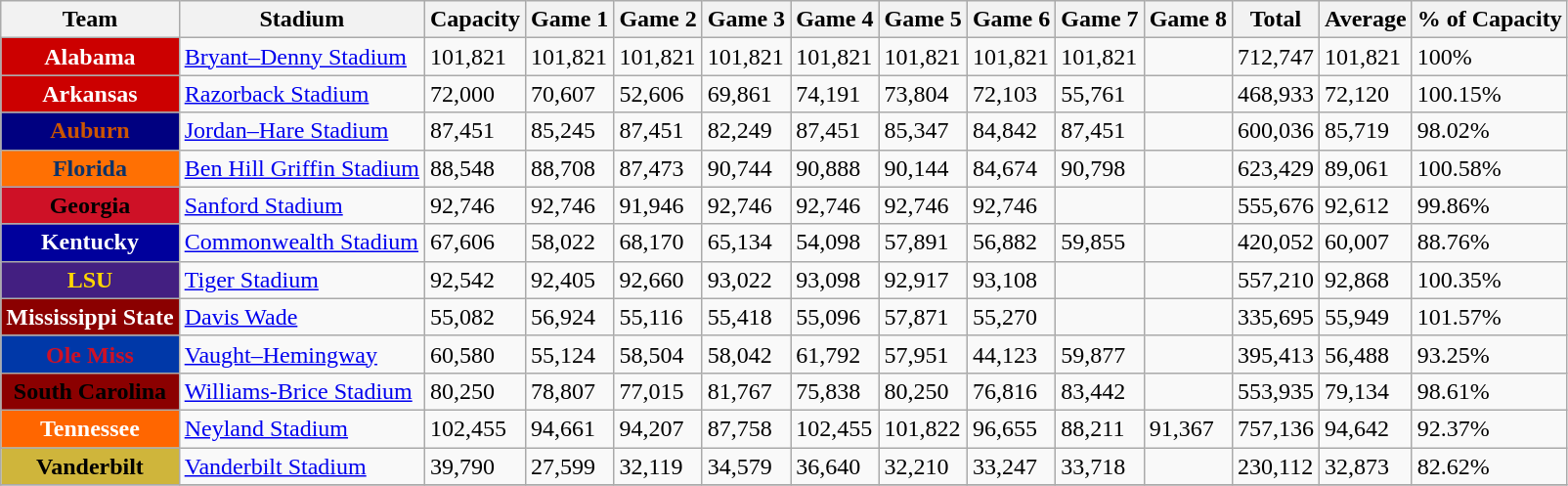<table class="wikitable sortable">
<tr>
<th>Team</th>
<th>Stadium</th>
<th>Capacity</th>
<th>Game 1</th>
<th>Game 2</th>
<th>Game 3</th>
<th>Game 4</th>
<th>Game 5</th>
<th>Game 6</th>
<th>Game 7</th>
<th>Game 8</th>
<th>Total</th>
<th>Average</th>
<th>% of Capacity</th>
</tr>
<tr>
<th style="background:#CC0000; color:#FFFFFF;">Alabama</th>
<td><a href='#'>Bryant–Denny Stadium</a></td>
<td>101,821</td>
<td>101,821</td>
<td>101,821</td>
<td>101,821</td>
<td>101,821</td>
<td>101,821</td>
<td>101,821</td>
<td>101,821</td>
<td align=center></td>
<td>712,747</td>
<td>101,821</td>
<td>100%</td>
</tr>
<tr>
<th style="background:#CC0000; color:#FFFFFF;">Arkansas</th>
<td><a href='#'>Razorback Stadium</a></td>
<td>72,000</td>
<td>70,607</td>
<td>52,606</td>
<td>69,861</td>
<td>74,191</td>
<td>73,804</td>
<td>72,103</td>
<td>55,761</td>
<td align=center></td>
<td>468,933</td>
<td>72,120</td>
<td>100.15%</td>
</tr>
<tr>
<th style="background:#000080; color:#CC5500;">Auburn</th>
<td><a href='#'>Jordan–Hare Stadium</a></td>
<td>87,451</td>
<td>85,245</td>
<td>87,451</td>
<td>82,249</td>
<td>87,451</td>
<td>85,347</td>
<td>84,842</td>
<td>87,451</td>
<td align=center></td>
<td>600,036</td>
<td>85,719</td>
<td>98.02%</td>
</tr>
<tr>
<th style="background:#ff7003; color:#0d3268;">Florida</th>
<td><a href='#'>Ben Hill Griffin Stadium</a></td>
<td>88,548</td>
<td>88,708</td>
<td>87,473</td>
<td>90,744</td>
<td>90,888</td>
<td>90,144</td>
<td>84,674</td>
<td>90,798</td>
<td align=center></td>
<td>623,429</td>
<td>89,061</td>
<td>100.58%</td>
</tr>
<tr>
<th style="background:#CE1126; color:#000000;">Georgia</th>
<td><a href='#'>Sanford Stadium</a></td>
<td>92,746</td>
<td>92,746</td>
<td>91,946</td>
<td>92,746</td>
<td>92,746</td>
<td>92,746</td>
<td>92,746</td>
<td align=center></td>
<td align=center></td>
<td>555,676</td>
<td>92,612</td>
<td>99.86%</td>
</tr>
<tr>
<th style="background:#00009C; color:#FFFFFF;">Kentucky</th>
<td><a href='#'>Commonwealth Stadium</a></td>
<td>67,606</td>
<td>58,022</td>
<td>68,170</td>
<td>65,134</td>
<td>54,098</td>
<td>57,891</td>
<td>56,882</td>
<td>59,855</td>
<td align=center></td>
<td>420,052</td>
<td>60,007</td>
<td>88.76%</td>
</tr>
<tr>
<th style="background:#431F81; color:#FFD700;">LSU</th>
<td><a href='#'>Tiger Stadium</a></td>
<td>92,542</td>
<td>92,405</td>
<td>92,660</td>
<td>93,022</td>
<td>93,098</td>
<td>92,917</td>
<td>93,108</td>
<td align=center></td>
<td align=center></td>
<td>557,210</td>
<td>92,868</td>
<td>100.35%</td>
</tr>
<tr>
<th style="background:#8B0000; color:#FFFFFF;">Mississippi State</th>
<td><a href='#'>Davis Wade</a></td>
<td>55,082</td>
<td>56,924</td>
<td>55,116</td>
<td>55,418</td>
<td>55,096</td>
<td>57,871</td>
<td>55,270</td>
<td align=center></td>
<td align=center></td>
<td>335,695</td>
<td>55,949</td>
<td>101.57%</td>
</tr>
<tr>
<th style="background:#0038A8; color:#CE1126;">Ole Miss</th>
<td><a href='#'>Vaught–Hemingway</a></td>
<td>60,580</td>
<td>55,124</td>
<td>58,504</td>
<td>58,042</td>
<td>61,792</td>
<td>57,951</td>
<td>44,123</td>
<td>59,877</td>
<td align=center></td>
<td>395,413</td>
<td>56,488</td>
<td>93.25%</td>
</tr>
<tr>
<th style="background:#8B0000; color:#000000;">South Carolina</th>
<td><a href='#'>Williams-Brice Stadium</a></td>
<td>80,250</td>
<td>78,807</td>
<td>77,015</td>
<td>81,767</td>
<td>75,838</td>
<td>80,250</td>
<td>76,816</td>
<td>83,442</td>
<td align=center></td>
<td>553,935</td>
<td>79,134</td>
<td>98.61%</td>
</tr>
<tr>
<th style="background:#FF6600; color:#FFFFFF;">Tennessee</th>
<td><a href='#'>Neyland Stadium</a></td>
<td>102,455</td>
<td>94,661</td>
<td>94,207</td>
<td>87,758</td>
<td>102,455</td>
<td>101,822</td>
<td>96,655</td>
<td>88,211</td>
<td>91,367</td>
<td>757,136</td>
<td>94,642</td>
<td>92.37%</td>
</tr>
<tr>
<th style="background:#CFB53B; color:#000000;">Vanderbilt</th>
<td><a href='#'>Vanderbilt Stadium</a></td>
<td>39,790</td>
<td>27,599</td>
<td>32,119</td>
<td>34,579</td>
<td>36,640</td>
<td>32,210</td>
<td>33,247</td>
<td>33,718</td>
<td align=center></td>
<td>230,112</td>
<td>32,873</td>
<td>82.62%</td>
</tr>
<tr>
</tr>
</table>
